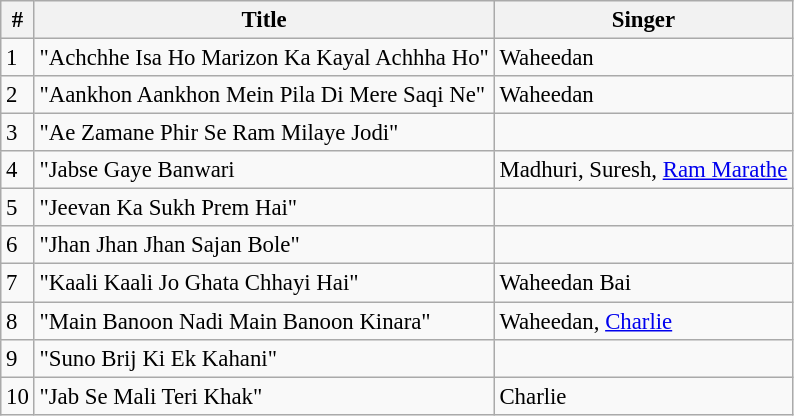<table class="wikitable" style="font-size:95%;">
<tr>
<th>#</th>
<th>Title</th>
<th>Singer</th>
</tr>
<tr>
<td>1</td>
<td>"Achchhe Isa Ho Marizon Ka Kayal Achhha Ho"</td>
<td>Waheedan</td>
</tr>
<tr>
<td>2</td>
<td>"Aankhon Aankhon Mein Pila Di Mere Saqi Ne"</td>
<td>Waheedan</td>
</tr>
<tr>
<td>3</td>
<td>"Ae Zamane Phir Se Ram Milaye Jodi"</td>
<td></td>
</tr>
<tr>
<td>4</td>
<td>"Jabse Gaye Banwari</td>
<td>Madhuri, Suresh, <a href='#'>Ram Marathe</a></td>
</tr>
<tr>
<td>5</td>
<td>"Jeevan Ka Sukh Prem Hai"</td>
<td></td>
</tr>
<tr>
<td>6</td>
<td>"Jhan Jhan Jhan Sajan Bole"</td>
<td></td>
</tr>
<tr>
<td>7</td>
<td>"Kaali Kaali Jo Ghata Chhayi Hai"</td>
<td>Waheedan Bai</td>
</tr>
<tr>
<td>8</td>
<td>"Main Banoon Nadi Main Banoon Kinara"</td>
<td>Waheedan, <a href='#'>Charlie</a></td>
</tr>
<tr>
<td>9</td>
<td>"Suno Brij Ki Ek Kahani"</td>
<td></td>
</tr>
<tr>
<td>10</td>
<td>"Jab Se Mali Teri Khak"</td>
<td>Charlie</td>
</tr>
</table>
